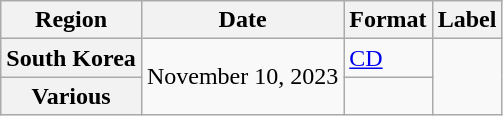<table class="wikitable plainrowheaders">
<tr>
<th scope="col">Region</th>
<th scope="col">Date</th>
<th scope="col">Format</th>
<th scope="col">Label</th>
</tr>
<tr>
<th scope="row">South Korea</th>
<td rowspan="2">November 10, 2023</td>
<td><a href='#'>CD</a></td>
<td rowspan="2"></td>
</tr>
<tr>
<th scope="row">Various </th>
<td></td>
</tr>
</table>
